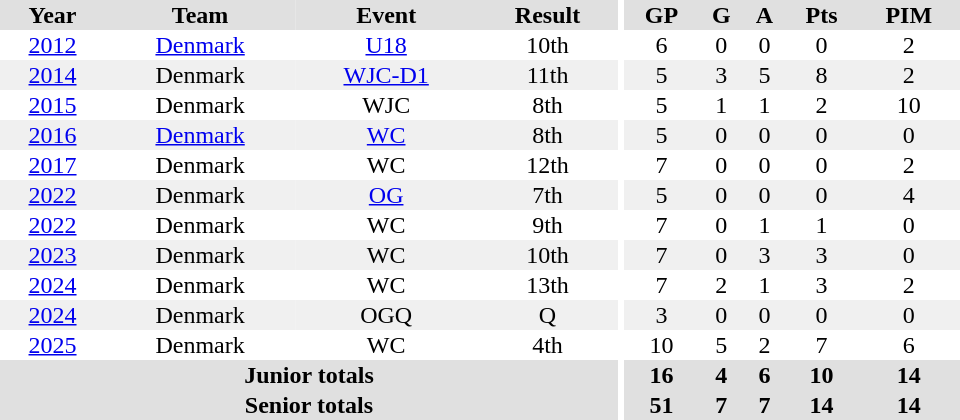<table border="0" cellpadding="1" cellspacing="0" ID="Table3" style="text-align:center; width:40em">
<tr ALIGN="center" bgcolor="#e0e0e0">
<th>Year</th>
<th>Team</th>
<th>Event</th>
<th>Result</th>
<th rowspan="99" bgcolor="#fff"></th>
<th>GP</th>
<th>G</th>
<th>A</th>
<th>Pts</th>
<th>PIM</th>
</tr>
<tr>
<td><a href='#'>2012</a></td>
<td><a href='#'>Denmark</a></td>
<td><a href='#'>U18</a></td>
<td>10th</td>
<td>6</td>
<td>0</td>
<td>0</td>
<td>0</td>
<td>2</td>
</tr>
<tr bgcolor="#f0f0f0">
<td><a href='#'>2014</a></td>
<td>Denmark</td>
<td><a href='#'>WJC-D1</a></td>
<td>11th</td>
<td>5</td>
<td>3</td>
<td>5</td>
<td>8</td>
<td>2</td>
</tr>
<tr>
<td><a href='#'>2015</a></td>
<td>Denmark</td>
<td>WJC</td>
<td>8th</td>
<td>5</td>
<td>1</td>
<td>1</td>
<td>2</td>
<td>10</td>
</tr>
<tr bgcolor="#f0f0f0">
<td><a href='#'>2016</a></td>
<td><a href='#'>Denmark</a></td>
<td><a href='#'>WC</a></td>
<td>8th</td>
<td>5</td>
<td>0</td>
<td>0</td>
<td>0</td>
<td>0</td>
</tr>
<tr>
<td><a href='#'>2017</a></td>
<td>Denmark</td>
<td>WC</td>
<td>12th</td>
<td>7</td>
<td>0</td>
<td>0</td>
<td>0</td>
<td>2</td>
</tr>
<tr bgcolor="#f0f0f0">
<td><a href='#'>2022</a></td>
<td>Denmark</td>
<td><a href='#'>OG</a></td>
<td>7th</td>
<td>5</td>
<td>0</td>
<td>0</td>
<td>0</td>
<td>4</td>
</tr>
<tr>
<td><a href='#'>2022</a></td>
<td>Denmark</td>
<td>WC</td>
<td>9th</td>
<td>7</td>
<td>0</td>
<td>1</td>
<td>1</td>
<td>0</td>
</tr>
<tr bgcolor="#f0f0f0">
<td><a href='#'>2023</a></td>
<td>Denmark</td>
<td>WC</td>
<td>10th</td>
<td>7</td>
<td>0</td>
<td>3</td>
<td>3</td>
<td>0</td>
</tr>
<tr>
<td><a href='#'>2024</a></td>
<td>Denmark</td>
<td>WC</td>
<td>13th</td>
<td>7</td>
<td>2</td>
<td>1</td>
<td>3</td>
<td>2</td>
</tr>
<tr bgcolor="#f0f0f0">
<td><a href='#'>2024</a></td>
<td>Denmark</td>
<td>OGQ</td>
<td>Q</td>
<td>3</td>
<td>0</td>
<td>0</td>
<td>0</td>
<td>0</td>
</tr>
<tr>
<td><a href='#'>2025</a></td>
<td>Denmark</td>
<td>WC</td>
<td>4th</td>
<td>10</td>
<td>5</td>
<td>2</td>
<td>7</td>
<td>6</td>
</tr>
<tr bgcolor="#e0e0e0">
<th colspan="4">Junior totals</th>
<th>16</th>
<th>4</th>
<th>6</th>
<th>10</th>
<th>14</th>
</tr>
<tr bgcolor="#e0e0e0">
<th colspan="4">Senior totals</th>
<th>51</th>
<th>7</th>
<th>7</th>
<th>14</th>
<th>14</th>
</tr>
</table>
